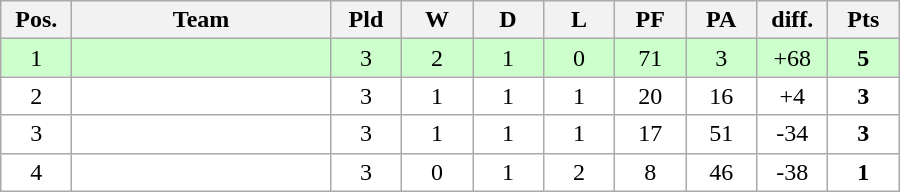<table class="wikitable" style="text-align: center;">
<tr>
<th width=40>Pos.</th>
<th width=165>Team</th>
<th width=40>Pld</th>
<th width=40>W</th>
<th width=40>D</th>
<th width=40>L</th>
<th width=40>PF</th>
<th width=40>PA</th>
<th width=40>diff.</th>
<th width=40>Pts</th>
</tr>
<tr bgcolor=#ccffcc align=center>
<td>1</td>
<td align=left></td>
<td>3</td>
<td>2</td>
<td>1</td>
<td>0</td>
<td>71</td>
<td>3</td>
<td>+68</td>
<td><strong>5</strong></td>
</tr>
<tr bgcolor=#ffffff align=center>
<td>2</td>
<td align=left></td>
<td>3</td>
<td>1</td>
<td>1</td>
<td>1</td>
<td>20</td>
<td>16</td>
<td>+4</td>
<td><strong>3</strong></td>
</tr>
<tr bgcolor=#ffffff align=center>
<td>3</td>
<td align=left></td>
<td>3</td>
<td>1</td>
<td>1</td>
<td>1</td>
<td>17</td>
<td>51</td>
<td>-34</td>
<td><strong>3</strong></td>
</tr>
<tr bgcolor=#ffffff align=center>
<td>4</td>
<td align=left></td>
<td>3</td>
<td>0</td>
<td>1</td>
<td>2</td>
<td>8</td>
<td>46</td>
<td>-38</td>
<td><strong>1</strong></td>
</tr>
</table>
